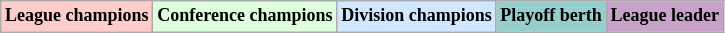<table class="wikitable"  style="text-align:center; font-size:75%;">
<tr>
<td style="background:#fcc;"><strong>League champions</strong></td>
<td style="background:#dfd;"><strong>Conference champions</strong></td>
<td style="background:#d0e7ff;"><strong>Division champions</strong></td>
<td style="background:#96cdcd;"><strong>Playoff berth</strong></td>
<td style="background:#c8a2c8;"><strong>League leader</strong></td>
</tr>
</table>
